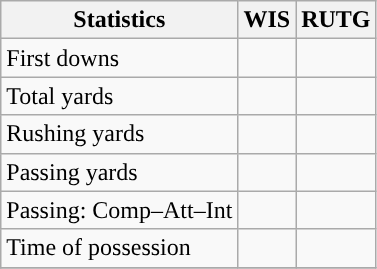<table class="wikitable" style="float: left;">
<tr>
<th>Statistics</th>
<th>WIS</th>
<th>RUTG</th>
</tr>
<tr>
<td>First downs</td>
<td></td>
<td></td>
</tr>
<tr>
<td>Total yards</td>
<td></td>
<td></td>
</tr>
<tr>
<td>Rushing yards</td>
<td></td>
<td></td>
</tr>
<tr>
<td>Passing yards</td>
<td></td>
<td></td>
</tr>
<tr>
<td>Passing: Comp–Att–Int</td>
<td></td>
<td></td>
</tr>
<tr>
<td>Time of possession</td>
<td></td>
<td></td>
</tr>
<tr>
</tr>
</table>
